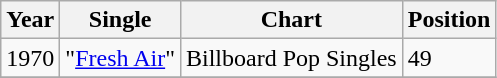<table class="wikitable">
<tr>
<th align="left">Year</th>
<th align="left">Single</th>
<th align="left">Chart</th>
<th align="left">Position</th>
</tr>
<tr>
<td align="left">1970</td>
<td align="left">"<a href='#'>Fresh Air</a>"</td>
<td align="left">Billboard Pop Singles</td>
<td align="left">49</td>
</tr>
<tr>
</tr>
</table>
